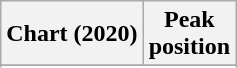<table class="wikitable sortable plainrowheaders" style="text-align:center">
<tr>
<th scope="col">Chart (2020)</th>
<th scope="col">Peak<br>position</th>
</tr>
<tr>
</tr>
<tr>
</tr>
</table>
